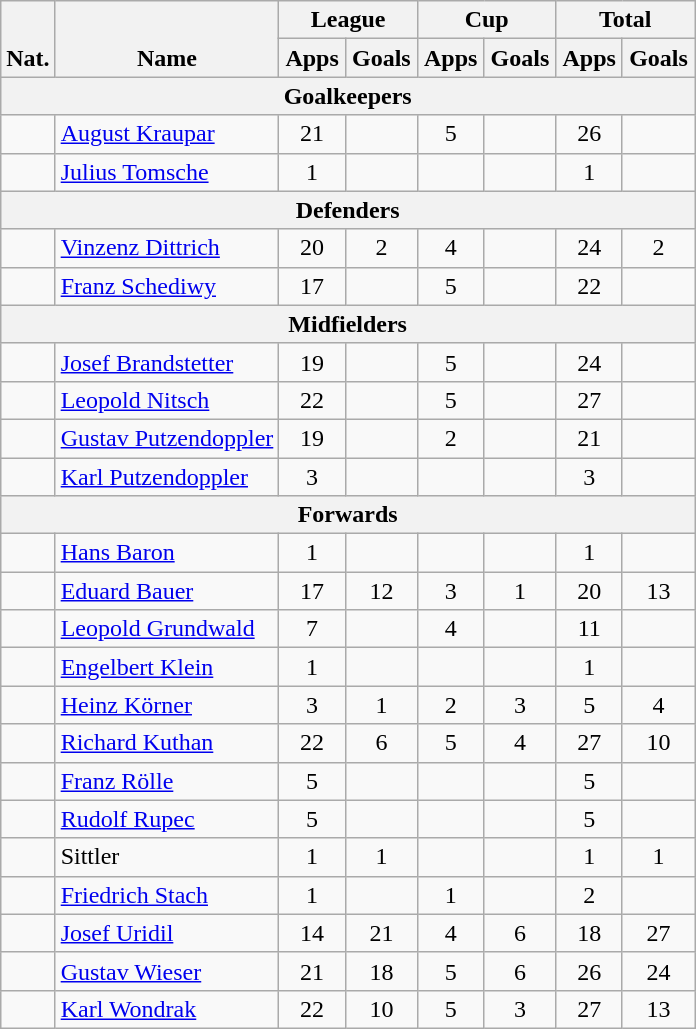<table class="wikitable" style="text-align:center">
<tr>
<th rowspan="2" valign="bottom">Nat.</th>
<th rowspan="2" valign="bottom">Name</th>
<th colspan="2" width="85">League</th>
<th colspan="2" width="85">Cup</th>
<th colspan="2" width="85">Total</th>
</tr>
<tr>
<th>Apps</th>
<th>Goals</th>
<th>Apps</th>
<th>Goals</th>
<th>Apps</th>
<th>Goals</th>
</tr>
<tr>
<th colspan=15>Goalkeepers</th>
</tr>
<tr>
<td></td>
<td align="left"><a href='#'>August Kraupar</a></td>
<td>21</td>
<td></td>
<td>5</td>
<td></td>
<td>26</td>
<td></td>
</tr>
<tr>
<td></td>
<td align="left"><a href='#'>Julius Tomsche</a></td>
<td>1</td>
<td></td>
<td></td>
<td></td>
<td>1</td>
<td></td>
</tr>
<tr>
<th colspan=15>Defenders</th>
</tr>
<tr>
<td></td>
<td align="left"><a href='#'>Vinzenz Dittrich</a></td>
<td>20</td>
<td>2</td>
<td>4</td>
<td></td>
<td>24</td>
<td>2</td>
</tr>
<tr>
<td></td>
<td align="left"><a href='#'>Franz Schediwy</a></td>
<td>17</td>
<td></td>
<td>5</td>
<td></td>
<td>22</td>
<td></td>
</tr>
<tr>
<th colspan=15>Midfielders</th>
</tr>
<tr>
<td></td>
<td align="left"><a href='#'>Josef Brandstetter</a></td>
<td>19</td>
<td></td>
<td>5</td>
<td></td>
<td>24</td>
<td></td>
</tr>
<tr>
<td></td>
<td align="left"><a href='#'>Leopold Nitsch</a></td>
<td>22</td>
<td></td>
<td>5</td>
<td></td>
<td>27</td>
<td></td>
</tr>
<tr>
<td></td>
<td align="left"><a href='#'>Gustav Putzendoppler</a></td>
<td>19</td>
<td></td>
<td>2</td>
<td></td>
<td>21</td>
<td></td>
</tr>
<tr>
<td></td>
<td align="left"><a href='#'>Karl Putzendoppler</a></td>
<td>3</td>
<td></td>
<td></td>
<td></td>
<td>3</td>
<td></td>
</tr>
<tr>
<th colspan=15>Forwards</th>
</tr>
<tr>
<td></td>
<td align="left"><a href='#'>Hans Baron</a></td>
<td>1</td>
<td></td>
<td></td>
<td></td>
<td>1</td>
<td></td>
</tr>
<tr>
<td></td>
<td align="left"><a href='#'>Eduard Bauer</a></td>
<td>17</td>
<td>12</td>
<td>3</td>
<td>1</td>
<td>20</td>
<td>13</td>
</tr>
<tr>
<td></td>
<td align="left"><a href='#'>Leopold Grundwald</a></td>
<td>7</td>
<td></td>
<td>4</td>
<td></td>
<td>11</td>
<td></td>
</tr>
<tr>
<td></td>
<td align="left"><a href='#'>Engelbert Klein</a></td>
<td>1</td>
<td></td>
<td></td>
<td></td>
<td>1</td>
<td></td>
</tr>
<tr>
<td></td>
<td align="left"><a href='#'>Heinz Körner</a></td>
<td>3</td>
<td>1</td>
<td>2</td>
<td>3</td>
<td>5</td>
<td>4</td>
</tr>
<tr>
<td></td>
<td align="left"><a href='#'>Richard Kuthan</a></td>
<td>22</td>
<td>6</td>
<td>5</td>
<td>4</td>
<td>27</td>
<td>10</td>
</tr>
<tr>
<td></td>
<td align="left"><a href='#'>Franz Rölle</a></td>
<td>5</td>
<td></td>
<td></td>
<td></td>
<td>5</td>
<td></td>
</tr>
<tr>
<td></td>
<td align="left"><a href='#'>Rudolf Rupec</a></td>
<td>5</td>
<td></td>
<td></td>
<td></td>
<td>5</td>
<td></td>
</tr>
<tr>
<td></td>
<td align="left">Sittler</td>
<td>1</td>
<td>1</td>
<td></td>
<td></td>
<td>1</td>
<td>1</td>
</tr>
<tr>
<td></td>
<td align="left"><a href='#'>Friedrich Stach</a></td>
<td>1</td>
<td></td>
<td>1</td>
<td></td>
<td>2</td>
<td></td>
</tr>
<tr>
<td></td>
<td align="left"><a href='#'>Josef Uridil</a></td>
<td>14</td>
<td>21</td>
<td>4</td>
<td>6</td>
<td>18</td>
<td>27</td>
</tr>
<tr>
<td></td>
<td align="left"><a href='#'>Gustav Wieser</a></td>
<td>21</td>
<td>18</td>
<td>5</td>
<td>6</td>
<td>26</td>
<td>24</td>
</tr>
<tr>
<td></td>
<td align="left"><a href='#'>Karl Wondrak</a></td>
<td>22</td>
<td>10</td>
<td>5</td>
<td>3</td>
<td>27</td>
<td>13</td>
</tr>
</table>
